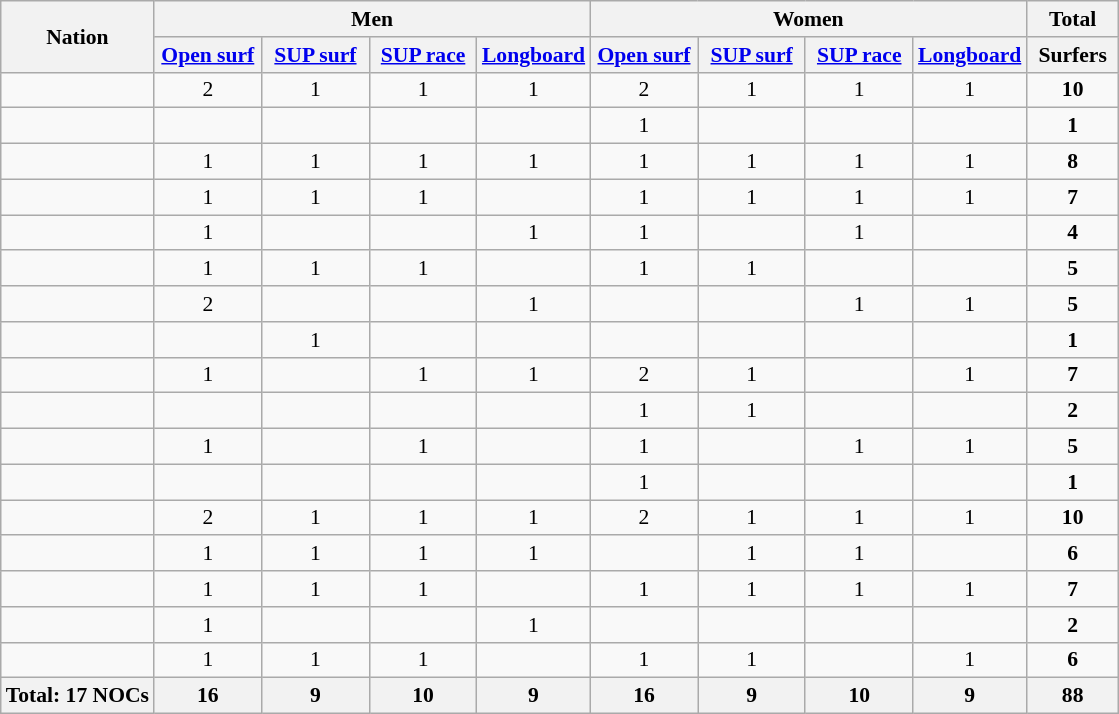<table class="wikitable" style="text-align:center; font-size:90%">
<tr>
<th rowspan="2" align="left">Nation</th>
<th colspan="4">Men</th>
<th colspan="4">Women</th>
<th>Total</th>
</tr>
<tr>
<th width=65><a href='#'>Open surf</a></th>
<th width=65><a href='#'>SUP surf</a></th>
<th width=65><a href='#'>SUP race</a></th>
<th width=65><a href='#'>Longboard</a></th>
<th width=65><a href='#'>Open surf</a></th>
<th width=65><a href='#'>SUP surf</a></th>
<th width=65><a href='#'>SUP race</a></th>
<th width=65><a href='#'>Longboard</a></th>
<th width=55>Surfers</th>
</tr>
<tr>
<td align=left></td>
<td>2</td>
<td>1</td>
<td>1</td>
<td>1</td>
<td>2</td>
<td>1</td>
<td>1</td>
<td>1</td>
<td><strong>10</strong></td>
</tr>
<tr>
<td align=left></td>
<td></td>
<td></td>
<td></td>
<td></td>
<td>1</td>
<td></td>
<td></td>
<td></td>
<td><strong>1</strong></td>
</tr>
<tr>
<td align=left></td>
<td>1</td>
<td>1</td>
<td>1</td>
<td>1</td>
<td>1</td>
<td>1</td>
<td>1</td>
<td>1</td>
<td><strong>8</strong></td>
</tr>
<tr>
<td align=left></td>
<td>1</td>
<td>1</td>
<td>1</td>
<td></td>
<td>1</td>
<td>1</td>
<td>1</td>
<td>1</td>
<td><strong>7</strong></td>
</tr>
<tr>
<td align=left></td>
<td>1</td>
<td></td>
<td></td>
<td>1</td>
<td>1</td>
<td></td>
<td>1</td>
<td></td>
<td><strong>4</strong></td>
</tr>
<tr>
<td align=left></td>
<td>1</td>
<td>1</td>
<td>1</td>
<td></td>
<td>1</td>
<td>1</td>
<td></td>
<td></td>
<td><strong>5</strong></td>
</tr>
<tr>
<td align=left></td>
<td>2</td>
<td></td>
<td></td>
<td>1</td>
<td></td>
<td></td>
<td>1</td>
<td>1</td>
<td><strong>5</strong></td>
</tr>
<tr>
<td align=left></td>
<td></td>
<td>1</td>
<td></td>
<td></td>
<td></td>
<td></td>
<td></td>
<td></td>
<td><strong>1</strong></td>
</tr>
<tr>
<td align=left></td>
<td>1</td>
<td></td>
<td>1</td>
<td>1</td>
<td>2</td>
<td>1</td>
<td></td>
<td>1</td>
<td><strong>7</strong></td>
</tr>
<tr>
<td align=left></td>
<td></td>
<td></td>
<td></td>
<td></td>
<td>1</td>
<td>1</td>
<td></td>
<td></td>
<td><strong>2</strong></td>
</tr>
<tr>
<td align=left></td>
<td>1</td>
<td></td>
<td>1</td>
<td></td>
<td>1</td>
<td></td>
<td>1</td>
<td>1</td>
<td><strong>5</strong></td>
</tr>
<tr>
<td align=left></td>
<td></td>
<td></td>
<td></td>
<td></td>
<td>1</td>
<td></td>
<td></td>
<td></td>
<td><strong>1</strong></td>
</tr>
<tr>
<td align=left></td>
<td>2</td>
<td>1</td>
<td>1</td>
<td>1</td>
<td>2</td>
<td>1</td>
<td>1</td>
<td>1</td>
<td><strong>10</strong></td>
</tr>
<tr>
<td align=left></td>
<td>1</td>
<td>1</td>
<td>1</td>
<td>1</td>
<td></td>
<td>1</td>
<td>1</td>
<td></td>
<td><strong>6</strong></td>
</tr>
<tr>
<td align=left></td>
<td>1</td>
<td>1</td>
<td>1</td>
<td></td>
<td>1</td>
<td>1</td>
<td>1</td>
<td>1</td>
<td><strong>7</strong></td>
</tr>
<tr>
<td align=left></td>
<td>1</td>
<td></td>
<td></td>
<td>1</td>
<td></td>
<td></td>
<td></td>
<td></td>
<td><strong>2</strong></td>
</tr>
<tr>
<td align=left></td>
<td>1</td>
<td>1</td>
<td>1</td>
<td></td>
<td>1</td>
<td>1</td>
<td></td>
<td>1</td>
<td><strong>6</strong></td>
</tr>
<tr>
<th>Total: 17 NOCs</th>
<th>16</th>
<th>9</th>
<th>10</th>
<th>9</th>
<th>16</th>
<th>9</th>
<th>10</th>
<th>9</th>
<th>88</th>
</tr>
</table>
